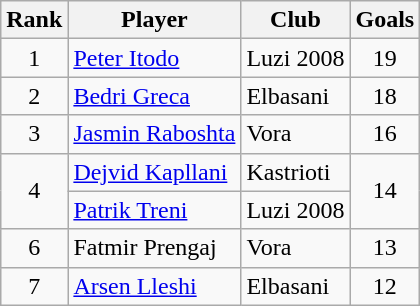<table class="wikitable" style="text-align:center">
<tr>
<th>Rank</th>
<th>Player</th>
<th>Club</th>
<th>Goals</th>
</tr>
<tr>
<td rowspan="1">1</td>
<td align="left"> <a href='#'>Peter Itodo</a></td>
<td align="left">Luzi 2008</td>
<td rowspan="1">19</td>
</tr>
<tr>
<td rowspan="1">2</td>
<td align="left"> <a href='#'>Bedri Greca</a></td>
<td align="left">Elbasani</td>
<td rowspan="1">18</td>
</tr>
<tr>
<td rowspan="1">3</td>
<td align="left"> <a href='#'>Jasmin Raboshta</a></td>
<td align="left">Vora</td>
<td rowspan="1">16</td>
</tr>
<tr>
<td rowspan="2">4</td>
<td align="left"> <a href='#'>Dejvid Kapllani</a></td>
<td align="left">Kastrioti</td>
<td rowspan="2">14</td>
</tr>
<tr>
<td align="left"> <a href='#'>Patrik Treni</a></td>
<td align="left">Luzi 2008</td>
</tr>
<tr>
<td rowspan="1">6</td>
<td align="left"> Fatmir Prengaj</td>
<td align="left">Vora</td>
<td rowspan="1">13</td>
</tr>
<tr>
<td rowspan="1">7</td>
<td align="left"> <a href='#'>Arsen Lleshi</a></td>
<td align="left">Elbasani</td>
<td rowspan="1">12</td>
</tr>
</table>
